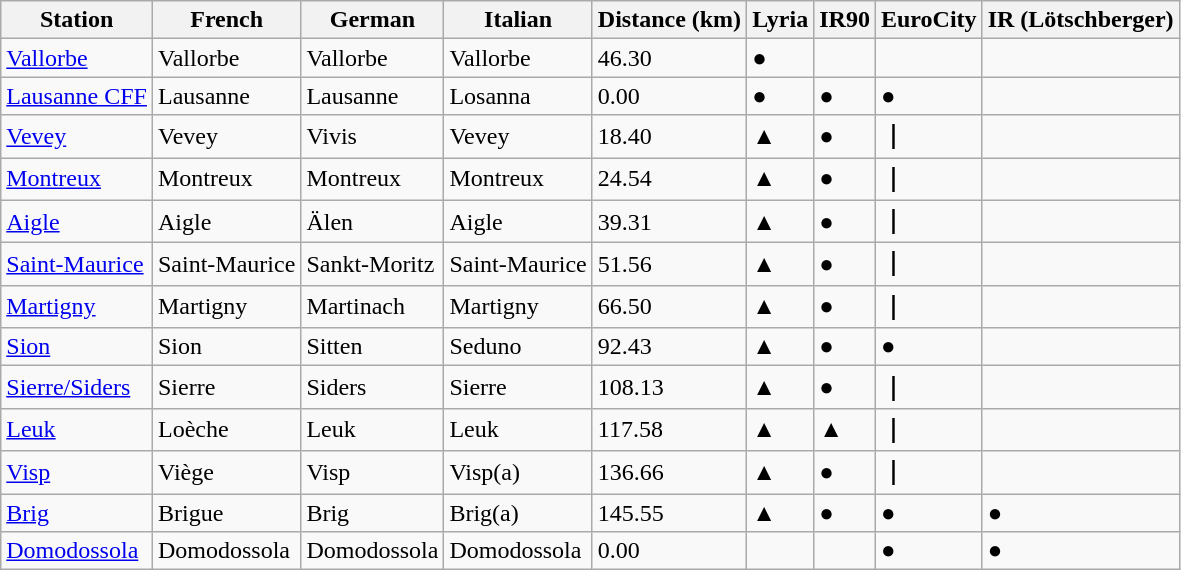<table class="wikitable">
<tr>
<th>Station</th>
<th>French</th>
<th>German</th>
<th>Italian</th>
<th>Distance (km)</th>
<th>Lyria</th>
<th>IR90</th>
<th>EuroCity</th>
<th>IR (Lötschberger)</th>
</tr>
<tr>
<td><a href='#'>Vallorbe</a></td>
<td>Vallorbe</td>
<td>Vallorbe</td>
<td>Vallorbe</td>
<td>46.30</td>
<td>●</td>
<td></td>
<td></td>
<td></td>
</tr>
<tr>
<td><a href='#'>Lausanne CFF</a></td>
<td>Lausanne</td>
<td>Lausanne</td>
<td>Losanna</td>
<td>0.00</td>
<td>●</td>
<td>●</td>
<td>●</td>
<td></td>
</tr>
<tr>
<td><a href='#'>Vevey</a></td>
<td>Vevey</td>
<td>Vivis</td>
<td>Vevey</td>
<td>18.40</td>
<td><strong>▲</strong></td>
<td>●</td>
<td><strong>｜</strong></td>
<td></td>
</tr>
<tr>
<td><a href='#'>Montreux</a></td>
<td>Montreux</td>
<td>Montreux</td>
<td>Montreux</td>
<td>24.54</td>
<td><strong>▲</strong></td>
<td>●</td>
<td><strong>｜</strong></td>
<td></td>
</tr>
<tr>
<td><a href='#'>Aigle</a></td>
<td>Aigle</td>
<td>Älen</td>
<td>Aigle</td>
<td>39.31</td>
<td><strong>▲</strong></td>
<td>●</td>
<td><strong>｜</strong></td>
<td></td>
</tr>
<tr>
<td><a href='#'>Saint-Maurice</a></td>
<td>Saint-Maurice</td>
<td>Sankt-Moritz</td>
<td>Saint-Maurice</td>
<td>51.56</td>
<td><strong>▲</strong></td>
<td>●</td>
<td><strong>｜</strong></td>
<td></td>
</tr>
<tr>
<td><a href='#'>Martigny</a></td>
<td>Martigny</td>
<td>Martinach</td>
<td>Martigny</td>
<td>66.50</td>
<td><strong>▲</strong></td>
<td>●</td>
<td><strong>｜</strong></td>
<td></td>
</tr>
<tr>
<td><a href='#'>Sion</a></td>
<td>Sion</td>
<td>Sitten</td>
<td>Seduno</td>
<td>92.43</td>
<td><strong>▲</strong></td>
<td>●</td>
<td>●</td>
<td></td>
</tr>
<tr>
<td><a href='#'>Sierre/Siders</a></td>
<td>Sierre</td>
<td>Siders</td>
<td>Sierre</td>
<td>108.13</td>
<td><strong>▲</strong></td>
<td>●</td>
<td><strong>｜</strong></td>
<td></td>
</tr>
<tr>
<td><a href='#'>Leuk</a></td>
<td>Loèche</td>
<td>Leuk</td>
<td>Leuk</td>
<td>117.58</td>
<td><strong>▲</strong></td>
<td><strong>▲</strong></td>
<td><strong>｜</strong></td>
<td></td>
</tr>
<tr>
<td><a href='#'>Visp</a></td>
<td>Viège</td>
<td>Visp</td>
<td>Visp(a)</td>
<td>136.66</td>
<td><strong>▲</strong></td>
<td>●</td>
<td><strong>｜</strong></td>
<td></td>
</tr>
<tr>
<td><a href='#'>Brig</a></td>
<td>Brigue</td>
<td>Brig</td>
<td>Brig(a)</td>
<td>145.55</td>
<td><strong>▲</strong></td>
<td>●</td>
<td>●</td>
<td>●</td>
</tr>
<tr>
<td><a href='#'>Domodossola</a></td>
<td>Domodossola</td>
<td>Domodossola</td>
<td>Domodossola</td>
<td>0.00</td>
<td></td>
<td></td>
<td>●</td>
<td>●</td>
</tr>
</table>
